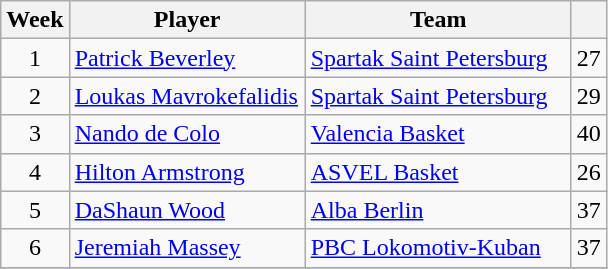<table class="wikitable sortable" style="text-align: center;">
<tr>
<th align="center">Week</th>
<th align="center" width=150>Player</th>
<th align="center" width=170>Team</th>
<th align="center"></th>
</tr>
<tr>
<td>1</td>
<td align="left"> <a href='#'>Patrick Beverley</a></td>
<td align="left"> <a href='#'>Spartak Saint Petersburg</a></td>
<td>27</td>
</tr>
<tr>
<td>2</td>
<td align="left"> <a href='#'>Loukas Mavrokefalidis</a></td>
<td align="left"> <a href='#'>Spartak Saint Petersburg</a></td>
<td>29</td>
</tr>
<tr>
<td>3</td>
<td align="left"> <a href='#'>Nando de Colo</a></td>
<td align="left"> <a href='#'>Valencia Basket</a></td>
<td>40</td>
</tr>
<tr>
<td>4</td>
<td align="left"> <a href='#'>Hilton Armstrong</a></td>
<td align="left"> <a href='#'>ASVEL Basket</a></td>
<td>26</td>
</tr>
<tr>
<td>5</td>
<td align="left"> <a href='#'>DaShaun Wood</a></td>
<td align="left"> <a href='#'>Alba Berlin</a></td>
<td>37</td>
</tr>
<tr>
<td>6</td>
<td align="left"> <a href='#'>Jeremiah Massey</a></td>
<td align="left"> <a href='#'>PBC Lokomotiv-Kuban</a></td>
<td>37</td>
</tr>
<tr>
</tr>
</table>
